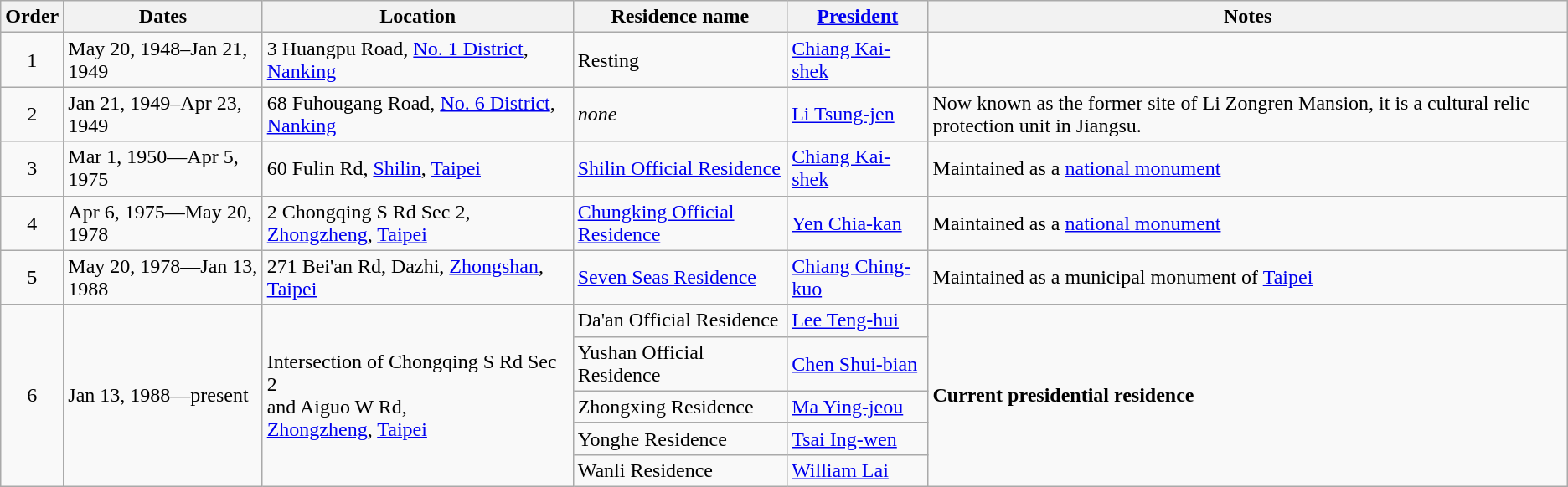<table class=wikitable>
<tr>
<th>Order</th>
<th>Dates</th>
<th>Location</th>
<th>Residence name</th>
<th><a href='#'>President</a></th>
<th>Notes</th>
</tr>
<tr>
<td align=center>1</td>
<td>May 20, 1948–Jan 21, 1949</td>
<td>3 Huangpu Road, <a href='#'>No. 1 District</a>, <a href='#'>Nanking</a></td>
<td>Resting</td>
<td><a href='#'>Chiang Kai-shek</a></td>
<td></td>
</tr>
<tr>
<td align=center>2</td>
<td>Jan 21, 1949–Apr 23, 1949</td>
<td>68 Fuhougang Road, <a href='#'>No. 6 District</a>, <a href='#'>Nanking</a></td>
<td><em>none</em></td>
<td><a href='#'>Li Tsung-jen</a></td>
<td>Now known as the former site of Li Zongren Mansion, it is a cultural relic protection unit in Jiangsu.</td>
</tr>
<tr>
<td align=center>3</td>
<td>Mar 1, 1950—Apr 5, 1975</td>
<td>60 Fulin Rd, <a href='#'>Shilin</a>, <a href='#'>Taipei</a></td>
<td><a href='#'>Shilin Official Residence</a></td>
<td><a href='#'>Chiang Kai-shek</a></td>
<td>Maintained as a <a href='#'>national monument</a></td>
</tr>
<tr>
<td align=center>4</td>
<td>Apr 6, 1975—May 20, 1978</td>
<td>2 Chongqing S Rd Sec 2, <a href='#'>Zhongzheng</a>, <a href='#'>Taipei</a></td>
<td><a href='#'>Chungking Official Residence</a></td>
<td><a href='#'>Yen Chia-kan</a></td>
<td>Maintained as a <a href='#'>national monument</a></td>
</tr>
<tr>
<td align=center>5</td>
<td>May 20, 1978—Jan 13, 1988</td>
<td>271 Bei'an Rd, Dazhi, <a href='#'>Zhongshan</a>, <a href='#'>Taipei</a></td>
<td><a href='#'>Seven Seas Residence</a></td>
<td><a href='#'>Chiang Ching-kuo</a></td>
<td>Maintained as a municipal monument of <a href='#'>Taipei</a></td>
</tr>
<tr>
<td rowspan=5 align=center>6</td>
<td rowspan=5>Jan 13, 1988—present</td>
<td rowspan=5>Intersection of Chongqing S Rd Sec 2<br>and Aiguo W Rd,<br><a href='#'>Zhongzheng</a>, <a href='#'>Taipei</a></td>
<td>Da'an Official Residence</td>
<td><a href='#'>Lee Teng-hui</a></td>
<td rowspan=5><strong>Current presidential residence</strong></td>
</tr>
<tr>
<td>Yushan Official Residence</td>
<td><a href='#'>Chen Shui-bian</a></td>
</tr>
<tr>
<td>Zhongxing Residence</td>
<td><a href='#'>Ma Ying-jeou</a></td>
</tr>
<tr>
<td>Yonghe Residence</td>
<td><a href='#'>Tsai Ing-wen</a></td>
</tr>
<tr>
<td>Wanli Residence</td>
<td><a href='#'>William Lai</a></td>
</tr>
</table>
